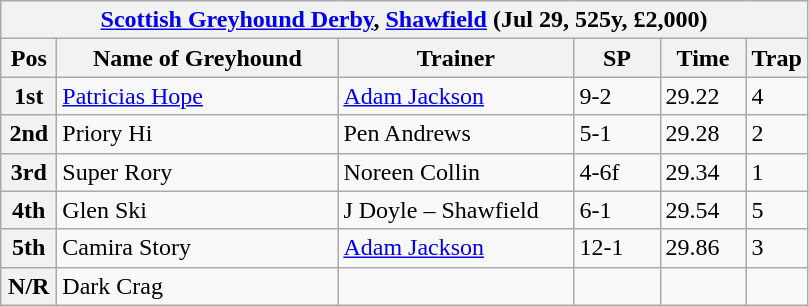<table class="wikitable">
<tr>
<th colspan="6"><a href='#'>Scottish Greyhound Derby</a>, <a href='#'>Shawfield</a> (Jul 29, 525y, £2,000)</th>
</tr>
<tr>
<th width=30>Pos</th>
<th width=180>Name of Greyhound</th>
<th width=150>Trainer</th>
<th width=50>SP</th>
<th width=50>Time</th>
<th width=30>Trap</th>
</tr>
<tr>
<th>1st</th>
<td><a href='#'>Patricias Hope</a></td>
<td><a href='#'>Adam Jackson</a></td>
<td>9-2</td>
<td>29.22</td>
<td>4</td>
</tr>
<tr>
<th>2nd</th>
<td>Priory Hi</td>
<td>Pen Andrews</td>
<td>5-1</td>
<td>29.28</td>
<td>2</td>
</tr>
<tr>
<th>3rd</th>
<td>Super Rory</td>
<td>Noreen Collin</td>
<td>4-6f</td>
<td>29.34</td>
<td>1</td>
</tr>
<tr>
<th>4th</th>
<td>Glen Ski</td>
<td>J Doyle – Shawfield</td>
<td>6-1</td>
<td>29.54</td>
<td>5</td>
</tr>
<tr>
<th>5th</th>
<td>Camira Story</td>
<td><a href='#'>Adam Jackson</a></td>
<td>12-1</td>
<td>29.86</td>
<td>3</td>
</tr>
<tr>
<th>N/R</th>
<td>Dark Crag</td>
<td></td>
<td></td>
<td></td>
<td></td>
</tr>
</table>
